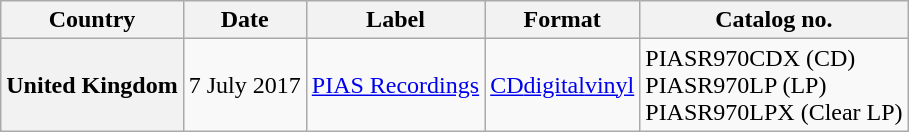<table class="wikitable plainrowheaders">
<tr>
<th>Country</th>
<th>Date</th>
<th>Label</th>
<th>Format</th>
<th>Catalog no.</th>
</tr>
<tr>
<th scope="row">United Kingdom</th>
<td>7 July 2017</td>
<td><a href='#'>PIAS Recordings</a></td>
<td><a href='#'>CD</a><a href='#'>digital</a><a href='#'>vinyl</a></td>
<td>PIASR970CDX (CD)<br>PIASR970LP (LP)<br>PIASR970LPX (Clear LP)</td>
</tr>
</table>
